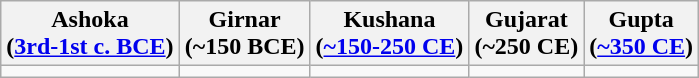<table class="wikitable">
<tr>
<th>Ashoka<br>(<a href='#'>3rd-1st c. BCE</a>)</th>
<th>Girnar<br>(~150 BCE)</th>
<th>Kushana<br>(<a href='#'>~150-250 CE</a>)</th>
<th>Gujarat<br>(~250 CE)</th>
<th>Gupta<br>(<a href='#'>~350 CE</a>)</th>
</tr>
<tr>
<td></td>
<td></td>
<td></td>
<td></td>
<td></td>
</tr>
</table>
